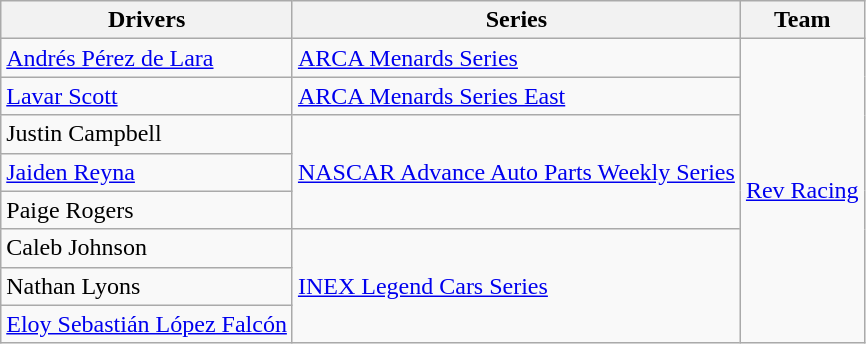<table class="wikitable">
<tr>
<th>Drivers</th>
<th>Series</th>
<th>Team</th>
</tr>
<tr>
<td><a href='#'>Andrés Pérez de Lara</a></td>
<td><a href='#'>ARCA Menards Series</a></td>
<td rowspan="8"><a href='#'>Rev Racing</a></td>
</tr>
<tr>
<td><a href='#'>Lavar Scott</a></td>
<td><a href='#'>ARCA Menards Series East</a></td>
</tr>
<tr>
<td>Justin Campbell</td>
<td rowspan="3"><a href='#'>NASCAR Advance Auto Parts Weekly Series</a></td>
</tr>
<tr>
<td><a href='#'>Jaiden Reyna</a></td>
</tr>
<tr>
<td>Paige Rogers</td>
</tr>
<tr>
<td>Caleb Johnson</td>
<td rowspan="3"><a href='#'>INEX Legend Cars Series</a></td>
</tr>
<tr>
<td>Nathan Lyons</td>
</tr>
<tr>
<td><a href='#'>Eloy Sebastián López Falcón</a></td>
</tr>
</table>
